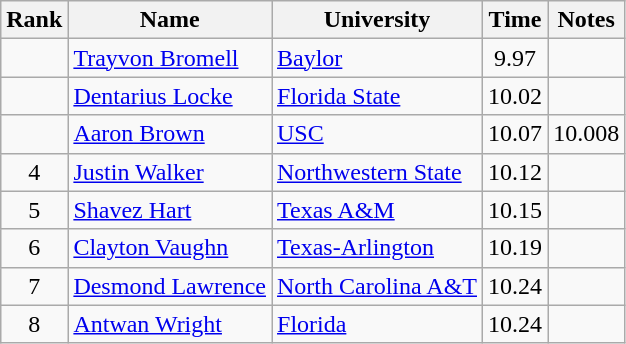<table class="wikitable sortable" style="text-align:center">
<tr>
<th>Rank</th>
<th>Name</th>
<th>University</th>
<th>Time</th>
<th>Notes</th>
</tr>
<tr>
<td></td>
<td align=left><a href='#'>Trayvon Bromell</a></td>
<td align=left><a href='#'>Baylor</a></td>
<td>9.97</td>
<td></td>
</tr>
<tr>
<td></td>
<td align=left><a href='#'>Dentarius Locke</a></td>
<td align=left><a href='#'>Florida State</a></td>
<td>10.02</td>
<td></td>
</tr>
<tr>
<td></td>
<td align=left><a href='#'>Aaron Brown</a> </td>
<td align=left><a href='#'>USC</a></td>
<td>10.07</td>
<td>10.008</td>
</tr>
<tr>
<td>4</td>
<td align=left><a href='#'>Justin Walker</a></td>
<td align="left"><a href='#'>Northwestern State</a></td>
<td>10.12</td>
<td></td>
</tr>
<tr>
<td>5</td>
<td align=left><a href='#'>Shavez Hart</a> </td>
<td align=left><a href='#'>Texas A&M</a></td>
<td>10.15</td>
<td></td>
</tr>
<tr>
<td>6</td>
<td align=left><a href='#'>Clayton Vaughn</a></td>
<td align=left><a href='#'>Texas-Arlington</a></td>
<td>10.19</td>
<td></td>
</tr>
<tr>
<td>7</td>
<td align=left><a href='#'>Desmond Lawrence</a></td>
<td align=left><a href='#'>North Carolina A&T</a></td>
<td>10.24</td>
<td></td>
</tr>
<tr>
<td>8</td>
<td align=left><a href='#'>Antwan Wright</a></td>
<td align="left"><a href='#'>Florida</a></td>
<td>10.24</td>
<td></td>
</tr>
</table>
